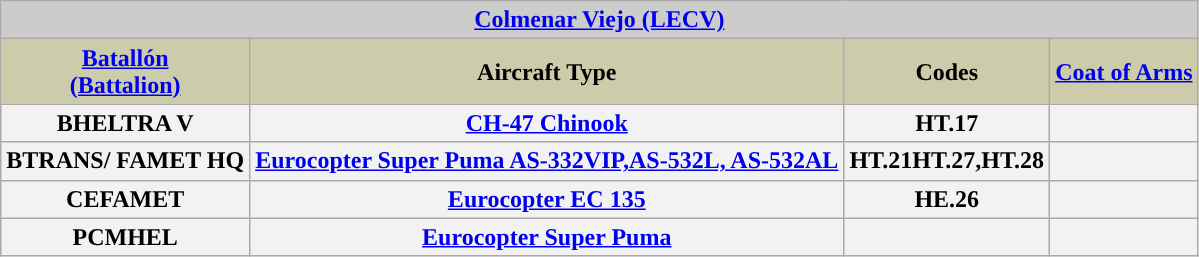<table class="wikitable">
<tr>
<th style= "background:#cccccc;" colspan=4;><a href='#'>Colmenar Viejo (LECV)</a></th>
</tr>
<tr>
<th style="text-align: center; background: #ccccaa;"><a href='#'>Batallón<br>(Battalion)</a></th>
<th style="text-align: center; background: #ccccaa;">Aircraft Type</th>
<th style="text-align: center; background: #ccccaa;">Codes</th>
<th style="text-align: center; background: #ccccaa;"><a href='#'>Coat of Arms</a></th>
</tr>
<tr>
<th style="text-align: center;">BHELTRA V</th>
<th><a href='#'>CH-47 Chinook</a></th>
<th>HT.17</th>
<th></th>
</tr>
<tr>
<th style="text-align: center;">BTRANS/ FAMET HQ</th>
<th><a href='#'>Eurocopter Super Puma AS-332VIP,AS-532L, AS-532AL  </a></th>
<th>HT.21HT.27,HT.28</th>
<th></th>
</tr>
<tr>
<th style="text-align: center;">CEFAMET</th>
<th><a href='#'>Eurocopter EC 135</a></th>
<th>HE.26</th>
<th></th>
</tr>
<tr>
<th style="text-align: center;">PCMHEL</th>
<th><a href='#'>Eurocopter Super Puma</a></th>
<th></th>
<th></th>
</tr>
</table>
